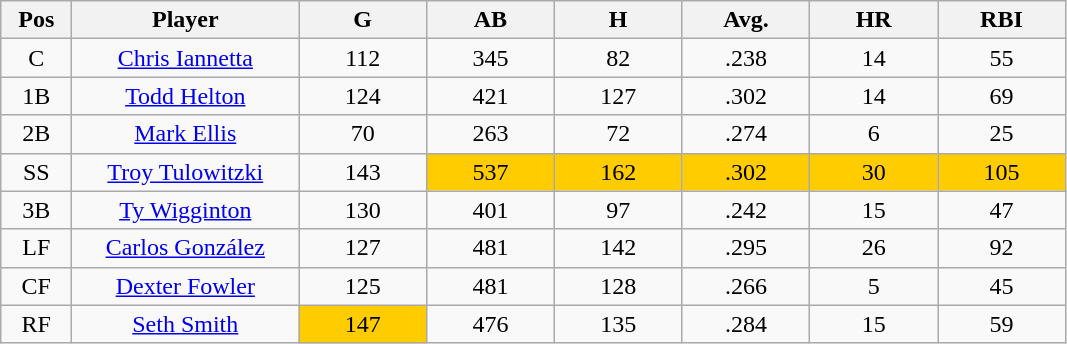<table class="wikitable sortable">
<tr>
<th bgcolor="#DDDDFF" width="5%">Pos</th>
<th bgcolor="#DDDDFF" width="16%">Player</th>
<th bgcolor="#DDDDFF" width="9%">G</th>
<th bgcolor="#DDDDFF" width="9%">AB</th>
<th bgcolor="#DDDDFF" width="9%">H</th>
<th bgcolor="#DDDDFF" width="9%">Avg.</th>
<th bgcolor="#DDDDFF" width="9%">HR</th>
<th bgcolor="#DDDDFF" width="9%">RBI</th>
</tr>
<tr align="center">
<td>C</td>
<td><a href='#'>Chris Iannetta</a></td>
<td>112</td>
<td>345</td>
<td>82</td>
<td>.238</td>
<td>14</td>
<td>55</td>
</tr>
<tr align="center">
<td>1B</td>
<td><a href='#'>Todd Helton</a></td>
<td>124</td>
<td>421</td>
<td>127</td>
<td>.302</td>
<td>14</td>
<td>69</td>
</tr>
<tr align="center">
<td>2B</td>
<td><a href='#'>Mark Ellis</a></td>
<td>70</td>
<td>263</td>
<td>72</td>
<td>.274</td>
<td>6</td>
<td>25</td>
</tr>
<tr align="center">
<td>SS</td>
<td><a href='#'>Troy Tulowitzki</a></td>
<td>143</td>
<td bgcolor="#FFCC00">537</td>
<td bgcolor="#FFCC00">162</td>
<td bgcolor="#FFCC00">.302</td>
<td bgcolor="#FFCC00">30</td>
<td bgcolor="#FFCC00">105</td>
</tr>
<tr align="center">
<td>3B</td>
<td><a href='#'>Ty Wigginton</a></td>
<td>130</td>
<td>401</td>
<td>97</td>
<td>.242</td>
<td>15</td>
<td>47</td>
</tr>
<tr align="center">
<td>LF</td>
<td><a href='#'>Carlos González</a></td>
<td>127</td>
<td>481</td>
<td>142</td>
<td>.295</td>
<td>26</td>
<td>92</td>
</tr>
<tr align="center">
<td>CF</td>
<td><a href='#'>Dexter Fowler</a></td>
<td>125</td>
<td>481</td>
<td>128</td>
<td>.266</td>
<td>5</td>
<td>45</td>
</tr>
<tr align="center">
<td>RF</td>
<td><a href='#'>Seth Smith</a></td>
<td bgcolor="#FFCC00">147</td>
<td>476</td>
<td>135</td>
<td>.284</td>
<td>15</td>
<td>59</td>
</tr>
</table>
